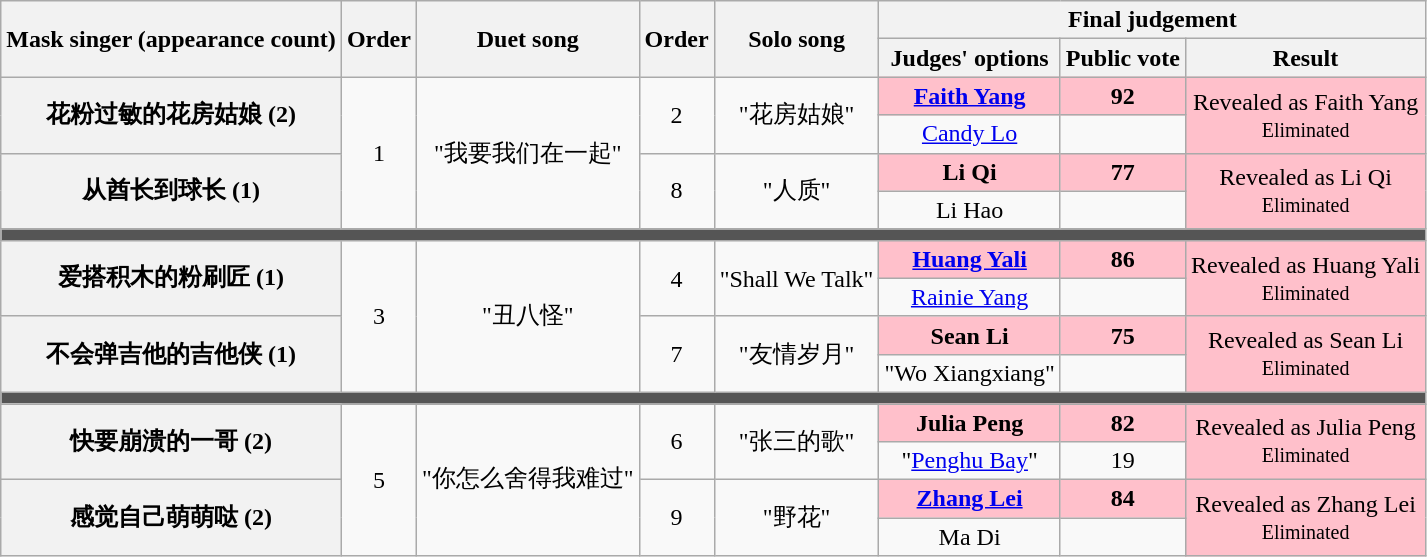<table class="wikitable plainrowheaders" style="text-align:center;">
<tr>
<th rowspan=2 scope="col">Mask singer (appearance count)</th>
<th rowspan=2 scope="col">Order</th>
<th rowspan=2 scope="col">Duet song</th>
<th rowspan=2 scope="col">Order</th>
<th rowspan=2 scope="col">Solo song</th>
<th scope="col" colspan=3>Final judgement</th>
</tr>
<tr>
<th scope="col">Judges' options</th>
<th scope="col">Public vote</th>
<th scope="col">Result</th>
</tr>
<tr>
<th rowspan=2 scope="row">花粉过敏的花房姑娘 (2)</th>
<td rowspan=4>1</td>
<td rowspan=4>"我要我们在一起"</td>
<td rowspan=2>2</td>
<td rowspan=2>"花房姑娘"</td>
<td style="background:pink;"><strong><a href='#'>Faith Yang</a></strong></td>
<td style="background:pink;"><strong>92</strong></td>
<td rowspan=2 style="background:pink;">Revealed as Faith Yang<br><small>Eliminated</small></td>
</tr>
<tr>
<td><a href='#'>Candy Lo</a></td>
<td></td>
</tr>
<tr>
<th rowspan=2 scope="row">从酋长到球长 (1)</th>
<td rowspan=2>8</td>
<td rowspan=2>"人质"</td>
<td style="background:pink;"><strong>Li Qi</strong></td>
<td style="background:pink;"><strong>77</strong></td>
<td rowspan=2 style="background:pink;">Revealed as Li Qi<br><small>Eliminated</small></td>
</tr>
<tr>
<td>Li Hao</td>
<td></td>
</tr>
<tr>
<td colspan="8" style="background:#555;"></td>
</tr>
<tr>
<th rowspan=2 scope="row">爱搭积木的粉刷匠 (1) </th>
<td rowspan=4>3</td>
<td rowspan=4>"丑八怪"</td>
<td rowspan=2>4</td>
<td rowspan=2>"Shall We Talk"</td>
<td style="background:pink;"><strong><a href='#'>Huang Yali</a></strong></td>
<td style="background:pink;"><strong>86</strong></td>
<td rowspan=2 style="background:pink;">Revealed as Huang Yali<br><small>Eliminated</small></td>
</tr>
<tr>
<td><a href='#'>Rainie Yang</a></td>
<td></td>
</tr>
<tr>
<th rowspan=2 scope="row">不会弹吉他的吉他侠 (1)</th>
<td rowspan=2>7</td>
<td rowspan=2>"友情岁月"</td>
<td style="background:pink;"><strong>Sean Li</strong></td>
<td style="background:pink;"><strong>75</strong></td>
<td rowspan=2 style="background:pink;">Revealed as Sean Li<br><small>Eliminated</small></td>
</tr>
<tr>
<td>"Wo Xiangxiang"</td>
<td></td>
</tr>
<tr>
<td colspan="8" style="background:#555;"></td>
</tr>
<tr>
<th rowspan=2 scope="row">快要崩溃的一哥 (2)</th>
<td rowspan=4>5</td>
<td rowspan=4>"你怎么舍得我难过"</td>
<td rowspan=2>6</td>
<td rowspan=2>"张三的歌"</td>
<td style="background:pink;"><strong>Julia Peng</strong></td>
<td style="background:pink;"><strong>82</strong></td>
<td rowspan=2 style="background:pink;">Revealed as Julia Peng<br><small>Eliminated</small></td>
</tr>
<tr>
<td>"<a href='#'>Penghu Bay</a>"</td>
<td>19</td>
</tr>
<tr>
<th rowspan=2 scope="row">感觉自己萌萌哒 (2)</th>
<td rowspan=2>9</td>
<td rowspan=2>"野花"</td>
<td style="background:pink;"><strong><a href='#'>Zhang Lei</a></strong></td>
<td style="background:pink;"><strong>84</strong></td>
<td rowspan=2 style="background:pink;">Revealed as Zhang Lei<br><small>Eliminated</small></td>
</tr>
<tr>
<td>Ma Di</td>
<td></td>
</tr>
</table>
